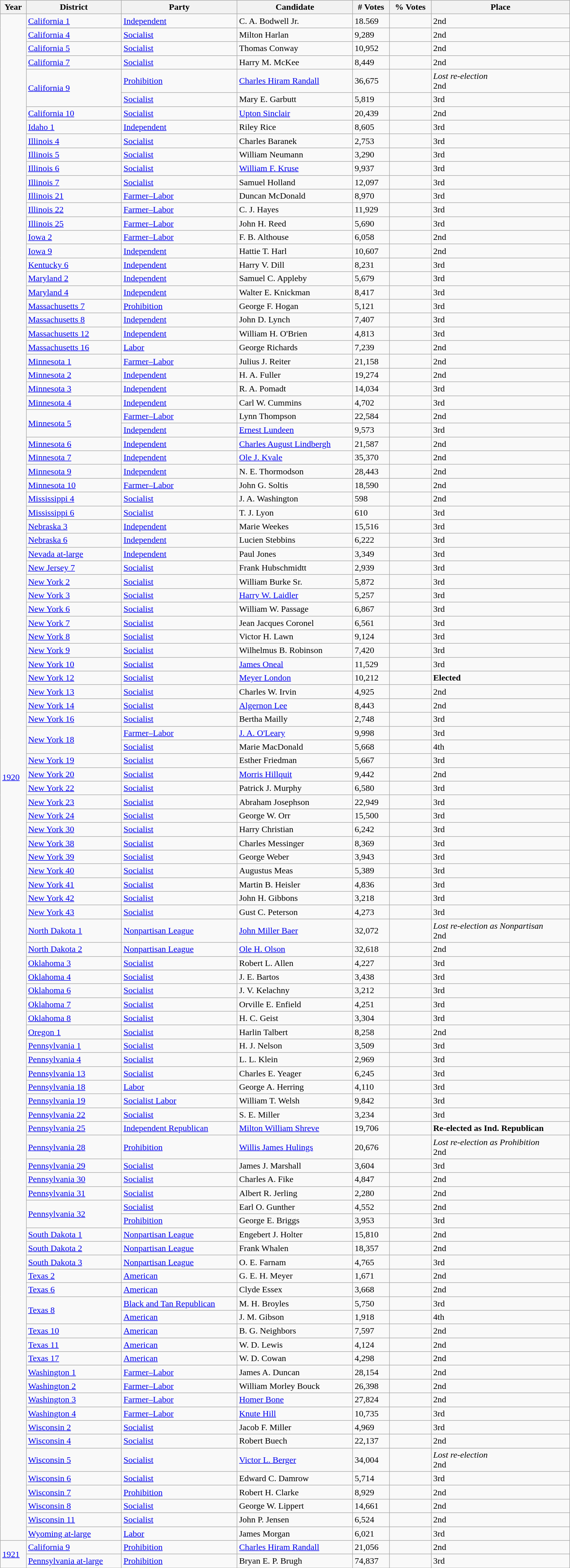<table class="wikitable sortable collapsible collapsed" style="width:1050px">
<tr>
<th>Year</th>
<th>District</th>
<th>Party</th>
<th>Candidate</th>
<th># Votes</th>
<th>% Votes</th>
<th>Place</th>
</tr>
<tr>
<td rowspan=108><a href='#'>1920</a></td>
<td><a href='#'>California 1</a></td>
<td><a href='#'>Independent</a></td>
<td>C. A. Bodwell Jr.</td>
<td>18.569</td>
<td></td>
<td>2nd</td>
</tr>
<tr>
<td><a href='#'>California 4</a></td>
<td><a href='#'>Socialist</a></td>
<td>Milton Harlan</td>
<td>9,289</td>
<td></td>
<td>2nd</td>
</tr>
<tr>
<td><a href='#'>California 5</a></td>
<td><a href='#'>Socialist</a></td>
<td>Thomas Conway</td>
<td>10,952</td>
<td></td>
<td>2nd</td>
</tr>
<tr>
<td><a href='#'>California 7</a></td>
<td><a href='#'>Socialist</a></td>
<td>Harry M. McKee</td>
<td>8,449</td>
<td></td>
<td>2nd</td>
</tr>
<tr>
<td rowspan=2><a href='#'>California 9</a></td>
<td><a href='#'>Prohibition</a></td>
<td><a href='#'>Charles Hiram Randall</a></td>
<td>36,675</td>
<td></td>
<td data-sort-value="2nd"><em>Lost re-election</em><br>2nd</td>
</tr>
<tr>
<td><a href='#'>Socialist</a></td>
<td>Mary E. Garbutt</td>
<td>5,819</td>
<td></td>
<td>3rd</td>
</tr>
<tr>
<td><a href='#'>California 10</a></td>
<td><a href='#'>Socialist</a></td>
<td><a href='#'>Upton Sinclair</a></td>
<td>20,439</td>
<td></td>
<td>2nd</td>
</tr>
<tr>
<td><a href='#'>Idaho 1</a></td>
<td><a href='#'>Independent</a></td>
<td>Riley Rice</td>
<td>8,605</td>
<td></td>
<td>3rd</td>
</tr>
<tr>
<td><a href='#'>Illinois 4</a></td>
<td><a href='#'>Socialist</a></td>
<td>Charles Baranek</td>
<td>2,753</td>
<td></td>
<td>3rd</td>
</tr>
<tr>
<td><a href='#'>Illinois 5</a></td>
<td><a href='#'>Socialist</a></td>
<td>William Neumann</td>
<td>3,290</td>
<td></td>
<td>3rd</td>
</tr>
<tr>
<td><a href='#'>Illinois 6</a></td>
<td><a href='#'>Socialist</a></td>
<td><a href='#'>William F. Kruse</a></td>
<td>9,937</td>
<td></td>
<td>3rd</td>
</tr>
<tr>
<td><a href='#'>Illinois 7</a></td>
<td><a href='#'>Socialist</a></td>
<td>Samuel Holland</td>
<td>12,097</td>
<td></td>
<td>3rd</td>
</tr>
<tr>
<td><a href='#'>Illinois 21</a></td>
<td><a href='#'>Farmer–Labor</a></td>
<td>Duncan McDonald</td>
<td>8,970</td>
<td></td>
<td>3rd</td>
</tr>
<tr>
<td><a href='#'>Illinois 22</a></td>
<td><a href='#'>Farmer–Labor</a></td>
<td>C. J. Hayes</td>
<td>11,929</td>
<td></td>
<td>3rd</td>
</tr>
<tr>
<td><a href='#'>Illinois 25</a></td>
<td><a href='#'>Farmer–Labor</a></td>
<td>John H. Reed</td>
<td>5,690</td>
<td></td>
<td>3rd</td>
</tr>
<tr>
<td><a href='#'>Iowa 2</a></td>
<td><a href='#'>Farmer–Labor</a></td>
<td>F. B. Althouse</td>
<td>6,058</td>
<td></td>
<td>2nd</td>
</tr>
<tr>
<td><a href='#'>Iowa 9</a></td>
<td><a href='#'>Independent</a></td>
<td>Hattie T. Harl</td>
<td>10,607</td>
<td></td>
<td>2nd</td>
</tr>
<tr>
<td><a href='#'>Kentucky 6</a></td>
<td><a href='#'>Independent</a></td>
<td>Harry V. Dill</td>
<td>8,231</td>
<td></td>
<td>3rd</td>
</tr>
<tr>
<td><a href='#'>Maryland 2</a></td>
<td><a href='#'>Independent</a></td>
<td>Samuel C. Appleby</td>
<td>5,679</td>
<td></td>
<td>3rd</td>
</tr>
<tr>
<td><a href='#'>Maryland 4</a></td>
<td><a href='#'>Independent</a></td>
<td>Walter E. Knickman</td>
<td>8,417</td>
<td></td>
<td>3rd</td>
</tr>
<tr>
<td><a href='#'>Massachusetts 7</a></td>
<td><a href='#'>Prohibition</a></td>
<td>George F. Hogan</td>
<td>5,121</td>
<td></td>
<td>3rd</td>
</tr>
<tr>
<td><a href='#'>Massachusetts 8</a></td>
<td><a href='#'>Independent</a></td>
<td>John D. Lynch</td>
<td>7,407</td>
<td></td>
<td>3rd</td>
</tr>
<tr>
<td><a href='#'>Massachusetts 12</a></td>
<td><a href='#'>Independent</a></td>
<td>William H. O'Brien</td>
<td>4,813</td>
<td></td>
<td>3rd</td>
</tr>
<tr>
<td><a href='#'>Massachusetts 16</a></td>
<td><a href='#'>Labor</a></td>
<td>George Richards</td>
<td>7,239</td>
<td></td>
<td>2nd</td>
</tr>
<tr>
<td><a href='#'>Minnesota 1</a></td>
<td><a href='#'>Farmer–Labor</a></td>
<td>Julius J. Reiter</td>
<td>21,158</td>
<td></td>
<td>2nd</td>
</tr>
<tr>
<td><a href='#'>Minnesota 2</a></td>
<td><a href='#'>Independent</a></td>
<td>H. A. Fuller</td>
<td>19,274</td>
<td></td>
<td>2nd</td>
</tr>
<tr>
<td><a href='#'>Minnesota 3</a></td>
<td><a href='#'>Independent</a></td>
<td>R. A. Pomadt</td>
<td>14,034</td>
<td></td>
<td>3rd</td>
</tr>
<tr>
<td><a href='#'>Minnesota 4</a></td>
<td><a href='#'>Independent</a></td>
<td>Carl W. Cummins</td>
<td>4,702</td>
<td></td>
<td>3rd</td>
</tr>
<tr>
<td rowspan=2><a href='#'>Minnesota 5</a></td>
<td><a href='#'>Farmer–Labor</a></td>
<td>Lynn Thompson</td>
<td>22,584</td>
<td></td>
<td>2nd</td>
</tr>
<tr>
<td><a href='#'>Independent</a></td>
<td><a href='#'>Ernest Lundeen</a></td>
<td>9,573</td>
<td></td>
<td>3rd</td>
</tr>
<tr>
<td><a href='#'>Minnesota 6</a></td>
<td><a href='#'>Independent</a></td>
<td><a href='#'>Charles August Lindbergh</a></td>
<td>21,587</td>
<td></td>
<td>2nd</td>
</tr>
<tr>
<td><a href='#'>Minnesota 7</a></td>
<td><a href='#'>Independent</a></td>
<td><a href='#'>Ole J. Kvale</a></td>
<td>35,370</td>
<td></td>
<td>2nd</td>
</tr>
<tr>
<td><a href='#'>Minnesota 9</a></td>
<td><a href='#'>Independent</a></td>
<td>N. E. Thormodson</td>
<td>28,443</td>
<td></td>
<td>2nd</td>
</tr>
<tr>
<td><a href='#'>Minnesota 10</a></td>
<td><a href='#'>Farmer–Labor</a></td>
<td>John G. Soltis</td>
<td>18,590</td>
<td></td>
<td>2nd</td>
</tr>
<tr>
<td><a href='#'>Mississippi 4</a></td>
<td><a href='#'>Socialist</a></td>
<td>J. A. Washington</td>
<td>598</td>
<td></td>
<td>2nd</td>
</tr>
<tr>
<td><a href='#'>Mississippi 6</a></td>
<td><a href='#'>Socialist</a></td>
<td>T. J. Lyon</td>
<td>610</td>
<td></td>
<td>3rd</td>
</tr>
<tr>
<td><a href='#'>Nebraska 3</a></td>
<td><a href='#'>Independent</a></td>
<td>Marie Weekes</td>
<td>15,516</td>
<td></td>
<td>3rd</td>
</tr>
<tr>
<td><a href='#'>Nebraska 6</a></td>
<td><a href='#'>Independent</a></td>
<td>Lucien Stebbins</td>
<td>6,222</td>
<td></td>
<td>3rd</td>
</tr>
<tr>
<td><a href='#'>Nevada at-large</a></td>
<td><a href='#'>Independent</a></td>
<td>Paul Jones</td>
<td>3,349</td>
<td></td>
<td>3rd</td>
</tr>
<tr>
<td><a href='#'>New Jersey 7</a></td>
<td><a href='#'>Socialist</a></td>
<td>Frank Hubschmidtt</td>
<td>2,939</td>
<td></td>
<td>3rd</td>
</tr>
<tr>
<td><a href='#'>New York 2</a></td>
<td><a href='#'>Socialist</a></td>
<td>William Burke Sr.</td>
<td>5,872</td>
<td></td>
<td>3rd</td>
</tr>
<tr>
<td><a href='#'>New York 3</a></td>
<td><a href='#'>Socialist</a></td>
<td><a href='#'>Harry W. Laidler</a></td>
<td>5,257</td>
<td></td>
<td>3rd</td>
</tr>
<tr>
<td><a href='#'>New York 6</a></td>
<td><a href='#'>Socialist</a></td>
<td>William W. Passage</td>
<td>6,867</td>
<td></td>
<td>3rd</td>
</tr>
<tr>
<td><a href='#'>New York 7</a></td>
<td><a href='#'>Socialist</a></td>
<td>Jean Jacques Coronel</td>
<td>6,561</td>
<td></td>
<td>3rd</td>
</tr>
<tr>
<td><a href='#'>New York 8</a></td>
<td><a href='#'>Socialist</a></td>
<td>Victor H. Lawn</td>
<td>9,124</td>
<td></td>
<td>3rd</td>
</tr>
<tr>
<td><a href='#'>New York 9</a></td>
<td><a href='#'>Socialist</a></td>
<td>Wilhelmus B. Robinson</td>
<td>7,420</td>
<td></td>
<td>3rd</td>
</tr>
<tr>
<td><a href='#'>New York 10</a></td>
<td><a href='#'>Socialist</a></td>
<td><a href='#'>James Oneal</a></td>
<td>11,529</td>
<td></td>
<td>3rd</td>
</tr>
<tr>
<td><a href='#'>New York 12</a></td>
<td><a href='#'>Socialist</a></td>
<td><a href='#'>Meyer London</a></td>
<td>10,212</td>
<td></td>
<td data-sort-value="1st"><strong>Elected</strong></td>
</tr>
<tr>
<td><a href='#'>New York 13</a></td>
<td><a href='#'>Socialist</a></td>
<td>Charles W. Irvin</td>
<td>4,925</td>
<td></td>
<td>2nd</td>
</tr>
<tr>
<td><a href='#'>New York 14</a></td>
<td><a href='#'>Socialist</a></td>
<td><a href='#'>Algernon Lee</a></td>
<td>8,443</td>
<td></td>
<td>2nd</td>
</tr>
<tr>
<td><a href='#'>New York 16</a></td>
<td><a href='#'>Socialist</a></td>
<td>Bertha Mailly</td>
<td>2,748</td>
<td></td>
<td>3rd</td>
</tr>
<tr>
<td rowspan=2><a href='#'>New York 18</a></td>
<td><a href='#'>Farmer–Labor</a></td>
<td><a href='#'>J. A. O'Leary</a></td>
<td>9,998</td>
<td></td>
<td>3rd</td>
</tr>
<tr>
<td><a href='#'>Socialist</a></td>
<td>Marie MacDonald</td>
<td>5,668</td>
<td></td>
<td>4th</td>
</tr>
<tr>
<td><a href='#'>New York 19</a></td>
<td><a href='#'>Socialist</a></td>
<td>Esther Friedman</td>
<td>5,667</td>
<td></td>
<td>3rd</td>
</tr>
<tr>
<td><a href='#'>New York 20</a></td>
<td><a href='#'>Socialist</a></td>
<td><a href='#'>Morris Hillquit</a></td>
<td>9,442</td>
<td></td>
<td>2nd</td>
</tr>
<tr>
<td><a href='#'>New York 22</a></td>
<td><a href='#'>Socialist</a></td>
<td>Patrick J. Murphy</td>
<td>6,580</td>
<td></td>
<td>3rd</td>
</tr>
<tr>
<td><a href='#'>New York 23</a></td>
<td><a href='#'>Socialist</a></td>
<td>Abraham Josephson</td>
<td>22,949</td>
<td></td>
<td>3rd</td>
</tr>
<tr>
<td><a href='#'>New York 24</a></td>
<td><a href='#'>Socialist</a></td>
<td>George W. Orr</td>
<td>15,500</td>
<td></td>
<td>3rd</td>
</tr>
<tr>
<td><a href='#'>New York 30</a></td>
<td><a href='#'>Socialist</a></td>
<td>Harry Christian</td>
<td>6,242</td>
<td></td>
<td>3rd</td>
</tr>
<tr>
<td><a href='#'>New York 38</a></td>
<td><a href='#'>Socialist</a></td>
<td>Charles Messinger</td>
<td>8,369</td>
<td></td>
<td>3rd</td>
</tr>
<tr>
<td><a href='#'>New York 39</a></td>
<td><a href='#'>Socialist</a></td>
<td>George Weber</td>
<td>3,943</td>
<td></td>
<td>3rd</td>
</tr>
<tr>
<td><a href='#'>New York 40</a></td>
<td><a href='#'>Socialist</a></td>
<td>Augustus Meas</td>
<td>5,389</td>
<td></td>
<td>3rd</td>
</tr>
<tr>
<td><a href='#'>New York 41</a></td>
<td><a href='#'>Socialist</a></td>
<td>Martin B. Heisler</td>
<td>4,836</td>
<td></td>
<td>3rd</td>
</tr>
<tr>
<td><a href='#'>New York 42</a></td>
<td><a href='#'>Socialist</a></td>
<td>John H. Gibbons</td>
<td>3,218</td>
<td></td>
<td>3rd</td>
</tr>
<tr>
<td><a href='#'>New York 43</a></td>
<td><a href='#'>Socialist</a></td>
<td>Gust C. Peterson</td>
<td>4,273</td>
<td></td>
<td>3rd</td>
</tr>
<tr>
<td><a href='#'>North Dakota 1</a></td>
<td><a href='#'>Nonpartisan League</a></td>
<td><a href='#'>John Miller Baer</a></td>
<td>32,072</td>
<td></td>
<td data-sort-value="2nd"><em>Lost re-election as Nonpartisan</em><br>2nd</td>
</tr>
<tr>
<td><a href='#'>North Dakota 2</a></td>
<td><a href='#'>Nonpartisan League</a></td>
<td><a href='#'>Ole H. Olson</a></td>
<td>32,618</td>
<td></td>
<td>2nd</td>
</tr>
<tr>
<td><a href='#'>Oklahoma 3</a></td>
<td><a href='#'>Socialist</a></td>
<td>Robert L. Allen</td>
<td>4,227</td>
<td></td>
<td>3rd</td>
</tr>
<tr>
<td><a href='#'>Oklahoma 4</a></td>
<td><a href='#'>Socialist</a></td>
<td>J. E. Bartos</td>
<td>3,438</td>
<td></td>
<td>3rd</td>
</tr>
<tr>
<td><a href='#'>Oklahoma 6</a></td>
<td><a href='#'>Socialist</a></td>
<td>J. V. Kelachny</td>
<td>3,212</td>
<td></td>
<td>3rd</td>
</tr>
<tr>
<td><a href='#'>Oklahoma 7</a></td>
<td><a href='#'>Socialist</a></td>
<td>Orville E. Enfield</td>
<td>4,251</td>
<td></td>
<td>3rd</td>
</tr>
<tr>
<td><a href='#'>Oklahoma 8</a></td>
<td><a href='#'>Socialist</a></td>
<td>H. C. Geist</td>
<td>3,304</td>
<td></td>
<td>3rd</td>
</tr>
<tr>
<td><a href='#'>Oregon 1</a></td>
<td><a href='#'>Socialist</a></td>
<td>Harlin Talbert</td>
<td>8,258</td>
<td></td>
<td>2nd</td>
</tr>
<tr>
<td><a href='#'>Pennsylvania 1</a></td>
<td><a href='#'>Socialist</a></td>
<td>H. J. Nelson</td>
<td>3,509</td>
<td></td>
<td>3rd</td>
</tr>
<tr>
<td><a href='#'>Pennsylvania 4</a></td>
<td><a href='#'>Socialist</a></td>
<td>L. L. Klein</td>
<td>2,969</td>
<td></td>
<td>3rd</td>
</tr>
<tr>
<td><a href='#'>Pennsylvania 13</a></td>
<td><a href='#'>Socialist</a></td>
<td>Charles E. Yeager</td>
<td>6,245</td>
<td></td>
<td>3rd</td>
</tr>
<tr>
<td><a href='#'>Pennsylvania 18</a></td>
<td><a href='#'>Labor</a></td>
<td>George A. Herring</td>
<td>4,110</td>
<td></td>
<td>3rd</td>
</tr>
<tr>
<td><a href='#'>Pennsylvania 19</a></td>
<td><a href='#'>Socialist Labor</a></td>
<td>William T. Welsh</td>
<td>9,842</td>
<td></td>
<td>3rd</td>
</tr>
<tr>
<td><a href='#'>Pennsylvania 22</a></td>
<td><a href='#'>Socialist</a></td>
<td>S. E. Miller</td>
<td>3,234</td>
<td></td>
<td>3rd</td>
</tr>
<tr>
<td><a href='#'>Pennsylvania 25</a></td>
<td><a href='#'>Independent Republican</a></td>
<td><a href='#'>Milton William Shreve</a></td>
<td>19,706</td>
<td></td>
<td data-sort-value="1st"><strong>Re-elected as Ind. Republican</strong></td>
</tr>
<tr>
<td><a href='#'>Pennsylvania 28</a></td>
<td><a href='#'>Prohibition</a></td>
<td><a href='#'>Willis James Hulings</a></td>
<td>20,676</td>
<td></td>
<td data-sort-value="2nd"><em>Lost re-election as Prohibition</em><br>2nd</td>
</tr>
<tr>
<td><a href='#'>Pennsylvania 29</a></td>
<td><a href='#'>Socialist</a></td>
<td>James J. Marshall</td>
<td>3,604</td>
<td></td>
<td>3rd</td>
</tr>
<tr>
<td><a href='#'>Pennsylvania 30</a></td>
<td><a href='#'>Socialist</a></td>
<td>Charles A. Fike</td>
<td>4,847</td>
<td></td>
<td>2nd</td>
</tr>
<tr>
<td><a href='#'>Pennsylvania 31</a></td>
<td><a href='#'>Socialist</a></td>
<td>Albert R. Jerling</td>
<td>2,280</td>
<td></td>
<td>2nd</td>
</tr>
<tr>
<td rowspan=2><a href='#'>Pennsylvania 32</a></td>
<td><a href='#'>Socialist</a></td>
<td>Earl O. Gunther</td>
<td>4,552</td>
<td></td>
<td>2nd</td>
</tr>
<tr>
<td><a href='#'>Prohibition</a></td>
<td>George E. Briggs</td>
<td>3,953</td>
<td></td>
<td>3rd</td>
</tr>
<tr>
<td><a href='#'>South Dakota 1</a></td>
<td><a href='#'>Nonpartisan League</a></td>
<td>Engebert J. Holter</td>
<td>15,810</td>
<td></td>
<td>2nd</td>
</tr>
<tr>
<td><a href='#'>South Dakota 2</a></td>
<td><a href='#'>Nonpartisan League</a></td>
<td>Frank Whalen</td>
<td>18,357</td>
<td></td>
<td>2nd</td>
</tr>
<tr>
<td><a href='#'>South Dakota 3</a></td>
<td><a href='#'>Nonpartisan League</a></td>
<td>O. E. Farnam</td>
<td>4,765</td>
<td></td>
<td>3rd</td>
</tr>
<tr>
<td><a href='#'>Texas 2</a></td>
<td><a href='#'>American</a></td>
<td>G. E. H. Meyer</td>
<td>1,671</td>
<td></td>
<td>2nd</td>
</tr>
<tr>
<td><a href='#'>Texas 6</a></td>
<td><a href='#'>American</a></td>
<td>Clyde Essex</td>
<td>3,668</td>
<td></td>
<td>2nd</td>
</tr>
<tr>
<td rowspan=2><a href='#'>Texas 8</a></td>
<td><a href='#'>Black and Tan Republican</a></td>
<td>M. H. Broyles</td>
<td>5,750</td>
<td></td>
<td>3rd</td>
</tr>
<tr>
<td><a href='#'>American</a></td>
<td>J. M. Gibson</td>
<td>1,918</td>
<td></td>
<td>4th</td>
</tr>
<tr>
<td><a href='#'>Texas 10</a></td>
<td><a href='#'>American</a></td>
<td>B. G. Neighbors</td>
<td>7,597</td>
<td></td>
<td>2nd</td>
</tr>
<tr>
<td><a href='#'>Texas 11</a></td>
<td><a href='#'>American</a></td>
<td>W. D. Lewis</td>
<td>4,124</td>
<td></td>
<td>2nd</td>
</tr>
<tr>
<td><a href='#'>Texas 17</a></td>
<td><a href='#'>American</a></td>
<td>W. D. Cowan</td>
<td>4,298</td>
<td></td>
<td>2nd</td>
</tr>
<tr>
<td><a href='#'>Washington 1</a></td>
<td><a href='#'>Farmer–Labor</a></td>
<td>James A. Duncan</td>
<td>28,154</td>
<td></td>
<td>2nd</td>
</tr>
<tr>
<td><a href='#'>Washington 2</a></td>
<td><a href='#'>Farmer–Labor</a></td>
<td>William Morley Bouck</td>
<td>26,398</td>
<td></td>
<td>2nd</td>
</tr>
<tr>
<td><a href='#'>Washington 3</a></td>
<td><a href='#'>Farmer–Labor</a></td>
<td><a href='#'>Homer Bone</a></td>
<td>27,824</td>
<td></td>
<td>2nd</td>
</tr>
<tr>
<td><a href='#'>Washington 4</a></td>
<td><a href='#'>Farmer–Labor</a></td>
<td><a href='#'>Knute Hill</a></td>
<td>10,735</td>
<td></td>
<td>3rd</td>
</tr>
<tr>
<td><a href='#'>Wisconsin 2</a></td>
<td><a href='#'>Socialist</a></td>
<td>Jacob F. Miller</td>
<td>4,969</td>
<td></td>
<td>3rd</td>
</tr>
<tr>
<td><a href='#'>Wisconsin 4</a></td>
<td><a href='#'>Socialist</a></td>
<td>Robert Buech</td>
<td>22,137</td>
<td></td>
<td>2nd</td>
</tr>
<tr>
<td><a href='#'>Wisconsin 5</a></td>
<td><a href='#'>Socialist</a></td>
<td><a href='#'>Victor L. Berger</a></td>
<td>34,004</td>
<td></td>
<td data-sort-value="2nd"><em>Lost re-election</em><br>2nd</td>
</tr>
<tr>
<td><a href='#'>Wisconsin 6</a></td>
<td><a href='#'>Socialist</a></td>
<td>Edward C. Damrow</td>
<td>5,714</td>
<td></td>
<td>3rd</td>
</tr>
<tr>
<td><a href='#'>Wisconsin 7</a></td>
<td><a href='#'>Prohibition</a></td>
<td>Robert H. Clarke</td>
<td>8,929</td>
<td></td>
<td>2nd</td>
</tr>
<tr>
<td><a href='#'>Wisconsin 8</a></td>
<td><a href='#'>Socialist</a></td>
<td>George W. Lippert</td>
<td>14,661</td>
<td></td>
<td>2nd</td>
</tr>
<tr>
<td><a href='#'>Wisconsin 11</a></td>
<td><a href='#'>Socialist</a></td>
<td>John P. Jensen</td>
<td>6,524</td>
<td></td>
<td>2nd</td>
</tr>
<tr>
<td><a href='#'>Wyoming at-large</a></td>
<td><a href='#'>Labor</a></td>
<td>James Morgan</td>
<td>6,021</td>
<td></td>
<td>3rd</td>
</tr>
<tr>
<td rowspan=2><a href='#'>1921</a></td>
<td><a href='#'>California 9</a></td>
<td><a href='#'>Prohibition</a></td>
<td><a href='#'>Charles Hiram Randall</a></td>
<td>21,056</td>
<td></td>
<td>2nd</td>
</tr>
<tr>
<td><a href='#'>Pennsylvania at-large</a></td>
<td><a href='#'>Prohibition</a></td>
<td>Bryan E. P. Brugh</td>
<td>74,837</td>
<td></td>
<td>3rd</td>
</tr>
<tr>
</tr>
</table>
